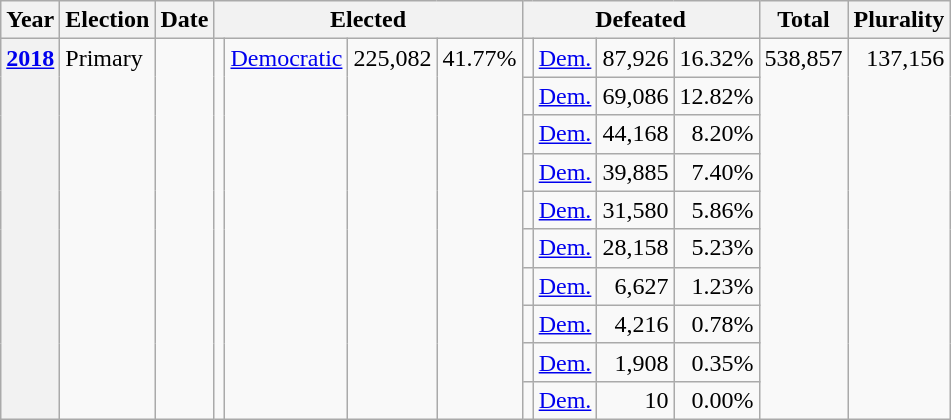<table class="wikitable">
<tr>
<th>Year</th>
<th>Election</th>
<th>Date</th>
<th colspan="4">Elected</th>
<th colspan="4">Defeated</th>
<th>Total</th>
<th>Plurality</th>
</tr>
<tr>
<th rowspan="10" valign="top"><a href='#'>2018</a></th>
<td rowspan="10" valign="top">Primary</td>
<td rowspan="10" valign="top"></td>
<td rowspan="10" valign="top"></td>
<td valign="top" rowspan="10" ><a href='#'>Democratic</a></td>
<td rowspan="10" valign="top" align="right">225,082</td>
<td rowspan="10" valign="top" align="right">41.77%</td>
<td valign="top"></td>
<td valign="top" ><a href='#'>Dem.</a></td>
<td valign="top" align="right">87,926</td>
<td valign="top" align="right">16.32%</td>
<td rowspan="10" valign="top" align="right">538,857</td>
<td rowspan="10" valign="top" align="right">137,156</td>
</tr>
<tr>
<td valign="top"></td>
<td valign="top" ><a href='#'>Dem.</a></td>
<td valign="top" align="right">69,086</td>
<td valign="top" align="right">12.82%</td>
</tr>
<tr>
<td valign="top"></td>
<td valign="top" ><a href='#'>Dem.</a></td>
<td valign="top" align="right">44,168</td>
<td valign="top" align="right">8.20%</td>
</tr>
<tr>
<td valign="top"></td>
<td valign="top" ><a href='#'>Dem.</a></td>
<td valign="top" align="right">39,885</td>
<td valign="top" align="right">7.40%</td>
</tr>
<tr>
<td valign="top"></td>
<td valign="top" ><a href='#'>Dem.</a></td>
<td valign="top" align="right">31,580</td>
<td valign="top" align="right">5.86%</td>
</tr>
<tr>
<td valign="top"></td>
<td valign="top" ><a href='#'>Dem.</a></td>
<td valign="top" align="right">28,158</td>
<td valign="top" align="right">5.23%</td>
</tr>
<tr>
<td valign="top"></td>
<td valign="top" ><a href='#'>Dem.</a></td>
<td valign="top" align="right">6,627</td>
<td valign="top" align="right">1.23%</td>
</tr>
<tr>
<td valign="top"></td>
<td valign="top" ><a href='#'>Dem.</a></td>
<td valign="top" align="right">4,216</td>
<td valign="top" align="right">0.78%</td>
</tr>
<tr>
<td valign="top"></td>
<td valign="top" ><a href='#'>Dem.</a></td>
<td valign="top" align="right">1,908</td>
<td valign="top" align="right">0.35%</td>
</tr>
<tr>
<td valign="top"></td>
<td valign="top" ><a href='#'>Dem.</a></td>
<td valign="top" align="right">10</td>
<td valign="top" align="right">0.00%</td>
</tr>
</table>
